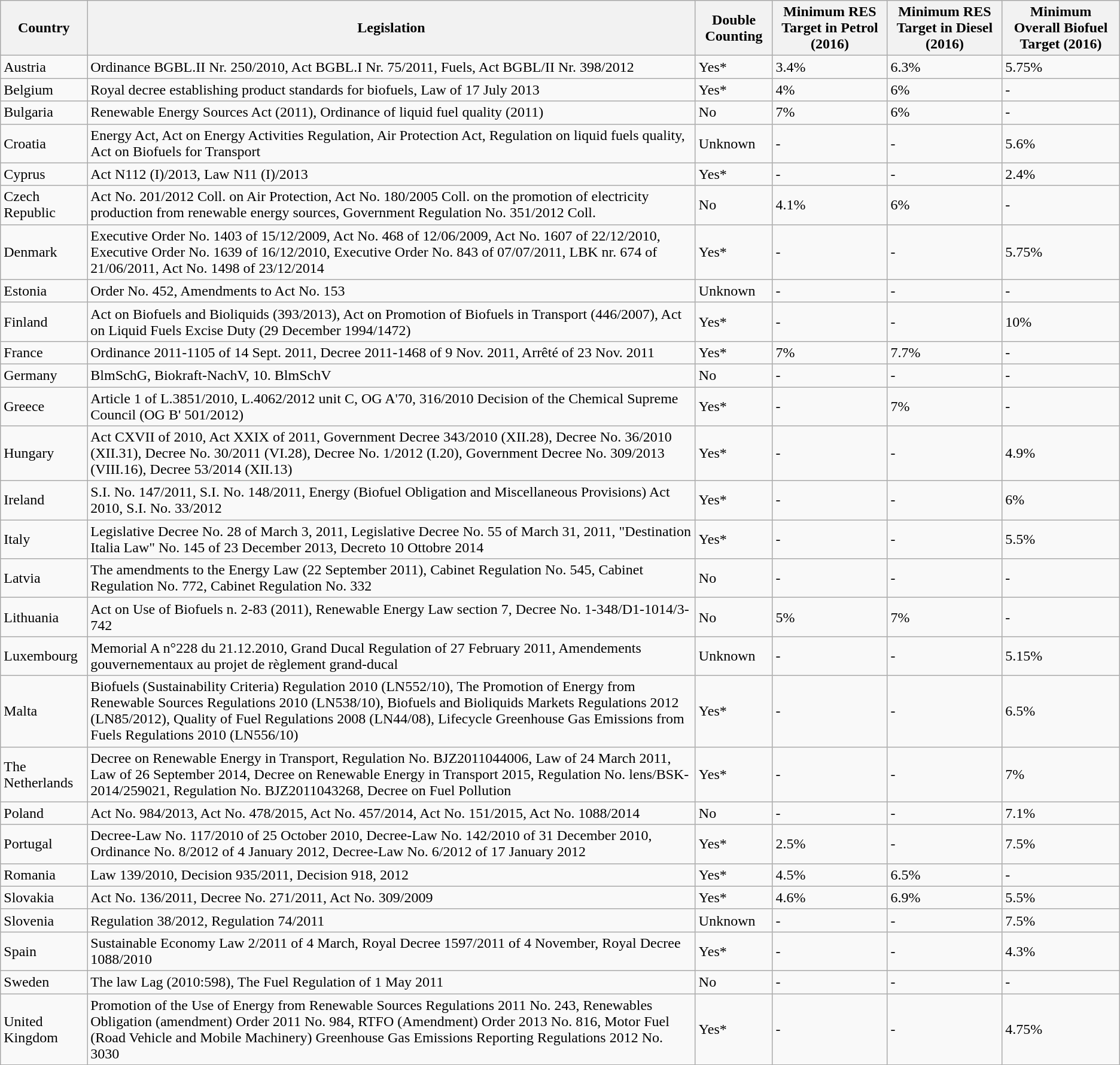<table class="wikitable">
<tr>
<th>Country</th>
<th>Legislation</th>
<th>Double Counting</th>
<th>Minimum RES Target in Petrol (2016)</th>
<th>Minimum RES Target in Diesel (2016)</th>
<th>Minimum Overall Biofuel Target (2016)</th>
</tr>
<tr>
<td>Austria</td>
<td>Ordinance BGBL.II Nr. 250/2010, Act BGBL.I Nr. 75/2011, Fuels, Act BGBL/II Nr. 398/2012</td>
<td>Yes*</td>
<td>3.4%</td>
<td>6.3%</td>
<td>5.75%</td>
</tr>
<tr>
<td>Belgium</td>
<td>Royal decree establishing product standards for biofuels, Law of 17 July 2013</td>
<td>Yes*</td>
<td>4%</td>
<td>6%</td>
<td>-</td>
</tr>
<tr>
<td>Bulgaria</td>
<td>Renewable Energy Sources Act (2011), Ordinance of liquid fuel quality (2011)</td>
<td>No</td>
<td>7%</td>
<td>6%</td>
<td>-</td>
</tr>
<tr>
<td>Croatia</td>
<td>Energy Act, Act on Energy Activities Regulation, Air Protection Act, Regulation on liquid fuels quality, Act on Biofuels for Transport</td>
<td>Unknown</td>
<td>-</td>
<td>-</td>
<td>5.6%</td>
</tr>
<tr>
<td>Cyprus</td>
<td>Act N112 (I)/2013, Law N11 (I)/2013</td>
<td>Yes*</td>
<td>-</td>
<td>-</td>
<td>2.4%</td>
</tr>
<tr>
<td>Czech Republic</td>
<td>Act No. 201/2012 Coll. on Air Protection, Act No. 180/2005 Coll. on the promotion of electricity production from renewable energy sources, Government Regulation No. 351/2012 Coll.</td>
<td>No</td>
<td>4.1%</td>
<td>6%</td>
<td>-</td>
</tr>
<tr>
<td>Denmark</td>
<td>Executive Order No. 1403 of 15/12/2009, Act No. 468 of 12/06/2009, Act No. 1607 of 22/12/2010, Executive Order No. 1639 of 16/12/2010, Executive Order No. 843 of 07/07/2011, LBK nr. 674 of 21/06/2011, Act No. 1498 of 23/12/2014</td>
<td>Yes*</td>
<td>-</td>
<td>-</td>
<td>5.75%</td>
</tr>
<tr>
<td>Estonia</td>
<td>Order No. 452, Amendments to Act No. 153</td>
<td>Unknown</td>
<td>-</td>
<td>-</td>
<td>-</td>
</tr>
<tr>
<td>Finland</td>
<td>Act on Biofuels and Bioliquids (393/2013), Act on Promotion of Biofuels in Transport (446/2007), Act on Liquid Fuels Excise Duty (29 December 1994/1472)</td>
<td>Yes*</td>
<td>-</td>
<td>-</td>
<td>10%</td>
</tr>
<tr>
<td>France</td>
<td>Ordinance 2011-1105 of 14 Sept. 2011, Decree 2011-1468 of 9 Nov. 2011, Arrêté of 23 Nov. 2011</td>
<td>Yes*</td>
<td>7%</td>
<td>7.7%</td>
<td>-</td>
</tr>
<tr>
<td>Germany</td>
<td>BlmSchG, Biokraft-NachV, 10. BlmSchV</td>
<td>No</td>
<td>-</td>
<td>-</td>
<td>-</td>
</tr>
<tr>
<td>Greece</td>
<td>Article 1 of L.3851/2010, L.4062/2012 unit C, OG A'70, 316/2010 Decision of the Chemical Supreme Council (OG B' 501/2012)</td>
<td>Yes*</td>
<td>-</td>
<td>7%</td>
<td>-</td>
</tr>
<tr>
<td>Hungary</td>
<td>Act CXVII of 2010, Act XXIX of 2011, Government Decree 343/2010 (XII.28), Decree No. 36/2010 (XII.31), Decree No. 30/2011 (VI.28), Decree No. 1/2012 (I.20), Government Decree No. 309/2013 (VIII.16), Decree 53/2014 (XII.13)</td>
<td>Yes*</td>
<td>-</td>
<td>-</td>
<td>4.9%</td>
</tr>
<tr>
<td>Ireland</td>
<td>S.I. No. 147/2011, S.I. No. 148/2011, Energy (Biofuel Obligation and Miscellaneous Provisions) Act 2010, S.I. No. 33/2012</td>
<td>Yes*</td>
<td>-</td>
<td>-</td>
<td>6%</td>
</tr>
<tr>
<td>Italy</td>
<td>Legislative Decree No. 28 of March 3, 2011, Legislative Decree No. 55 of March 31, 2011, "Destination Italia Law" No. 145 of 23 December 2013, Decreto 10 Ottobre 2014</td>
<td>Yes*</td>
<td>-</td>
<td>-</td>
<td>5.5%</td>
</tr>
<tr>
<td>Latvia</td>
<td>The amendments to the Energy Law (22 September 2011), Cabinet Regulation No. 545, Cabinet Regulation No. 772, Cabinet Regulation No. 332</td>
<td>No</td>
<td>-</td>
<td>-</td>
<td>-</td>
</tr>
<tr>
<td>Lithuania</td>
<td>Act on Use of Biofuels n. 2-83 (2011), Renewable Energy Law section 7, Decree No. 1-348/D1-1014/3-742</td>
<td>No</td>
<td>5%</td>
<td>7%</td>
<td>-</td>
</tr>
<tr>
<td>Luxembourg</td>
<td>Memorial A n°228 du 21.12.2010, Grand Ducal Regulation of 27 February 2011, Amendements gouvernementaux au projet de règlement grand-ducal</td>
<td>Unknown</td>
<td>-</td>
<td>-</td>
<td>5.15%</td>
</tr>
<tr>
<td>Malta</td>
<td>Biofuels (Sustainability Criteria) Regulation 2010 (LN552/10), The Promotion of Energy from Renewable Sources Regulations 2010 (LN538/10), Biofuels and Bioliquids Markets Regulations 2012 (LN85/2012), Quality of Fuel Regulations 2008 (LN44/08), Lifecycle Greenhouse Gas Emissions from Fuels Regulations 2010 (LN556/10)</td>
<td>Yes*</td>
<td>-</td>
<td>-</td>
<td>6.5%</td>
</tr>
<tr>
<td>The Netherlands</td>
<td>Decree on Renewable Energy in Transport, Regulation No. BJZ2011044006, Law of 24 March 2011, Law of 26 September 2014, Decree on Renewable Energy in Transport 2015, Regulation No. lens/BSK-2014/259021, Regulation No. BJZ2011043268, Decree on Fuel Pollution</td>
<td>Yes*</td>
<td>-</td>
<td>-</td>
<td>7%</td>
</tr>
<tr>
<td>Poland</td>
<td>Act No. 984/2013, Act No. 478/2015, Act No. 457/2014, Act No. 151/2015, Act No. 1088/2014</td>
<td>No</td>
<td>-</td>
<td>-</td>
<td>7.1%</td>
</tr>
<tr>
<td>Portugal</td>
<td>Decree-Law No. 117/2010 of 25 October 2010, Decree-Law No. 142/2010 of 31 December 2010, Ordinance No. 8/2012 of 4 January 2012, Decree-Law No. 6/2012 of 17 January 2012</td>
<td>Yes*</td>
<td>2.5%</td>
<td>-</td>
<td>7.5%</td>
</tr>
<tr>
<td>Romania</td>
<td>Law 139/2010, Decision 935/2011, Decision 918, 2012</td>
<td>Yes*</td>
<td>4.5%</td>
<td>6.5%</td>
<td>-</td>
</tr>
<tr>
<td>Slovakia</td>
<td>Act No. 136/2011, Decree No. 271/2011, Act No. 309/2009</td>
<td>Yes*</td>
<td>4.6%</td>
<td>6.9%</td>
<td>5.5%</td>
</tr>
<tr>
<td>Slovenia</td>
<td>Regulation 38/2012, Regulation 74/2011</td>
<td>Unknown</td>
<td>-</td>
<td>-</td>
<td>7.5%</td>
</tr>
<tr>
<td>Spain</td>
<td>Sustainable Economy Law 2/2011 of 4 March, Royal Decree 1597/2011 of 4 November, Royal Decree 1088/2010</td>
<td>Yes*</td>
<td>-</td>
<td>-</td>
<td>4.3%</td>
</tr>
<tr>
<td>Sweden</td>
<td>The law Lag (2010:598), The Fuel Regulation of 1 May 2011</td>
<td>No</td>
<td>-</td>
<td>-</td>
<td>-</td>
</tr>
<tr>
<td>United Kingdom</td>
<td>Promotion of the Use of Energy from Renewable Sources Regulations 2011 No. 243, Renewables Obligation (amendment) Order 2011 No. 984, RTFO (Amendment) Order 2013 No. 816, Motor Fuel (Road Vehicle and Mobile Machinery) Greenhouse Gas Emissions Reporting Regulations 2012 No. 3030</td>
<td>Yes*</td>
<td>-</td>
<td>-</td>
<td>4.75%</td>
</tr>
</table>
